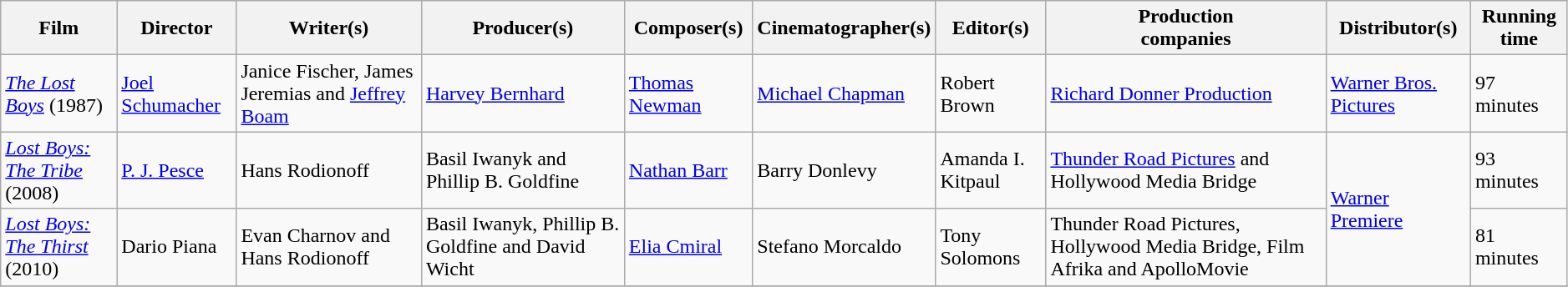<table class="wikitable" width=99% border="1">
<tr>
<th align="center">Film</th>
<th align="center">Director</th>
<th align="center">Writer(s)</th>
<th align="center">Producer(s)</th>
<th align="center">Composer(s)</th>
<th align="center">Cinematographer(s)</th>
<th align="center">Editor(s)</th>
<th align="center">Production <br>companies</th>
<th align="center">Distributor(s)</th>
<th align="center">Running time</th>
</tr>
<tr>
<td><em><a href='#'>The Lost Boys</a></em> (1987)</td>
<td><a href='#'>Joel Schumacher</a></td>
<td>Janice Fischer, James Jeremias and <a href='#'>Jeffrey Boam</a></td>
<td><a href='#'>Harvey Bernhard</a></td>
<td><a href='#'>Thomas Newman</a></td>
<td><a href='#'>Michael Chapman</a></td>
<td>Robert Brown</td>
<td><a href='#'>Richard Donner Production</a></td>
<td><a href='#'>Warner Bros. Pictures</a></td>
<td>97 minutes</td>
</tr>
<tr>
<td><em><a href='#'>Lost Boys: The Tribe</a></em> (2008)</td>
<td><a href='#'>P. J. Pesce</a></td>
<td>Hans Rodionoff</td>
<td>Basil Iwanyk and Phillip B. Goldfine</td>
<td><a href='#'>Nathan Barr</a></td>
<td>Barry Donlevy</td>
<td>Amanda I. Kitpaul</td>
<td><a href='#'>Thunder Road Pictures</a> and Hollywood Media Bridge</td>
<td rowspan="2"><a href='#'>Warner Premiere</a></td>
<td>93 minutes</td>
</tr>
<tr>
<td><em><a href='#'>Lost Boys: The Thirst</a></em> (2010)</td>
<td>Dario Piana</td>
<td>Evan Charnov and Hans Rodionoff</td>
<td>Basil Iwanyk, Phillip B. Goldfine and David Wicht</td>
<td><a href='#'>Elia Cmiral</a></td>
<td>Stefano Morcaldo</td>
<td>Tony Solomons</td>
<td>Thunder Road Pictures, Hollywood Media Bridge, Film Afrika and ApolloMovie</td>
<td>81 minutes</td>
</tr>
<tr>
</tr>
</table>
